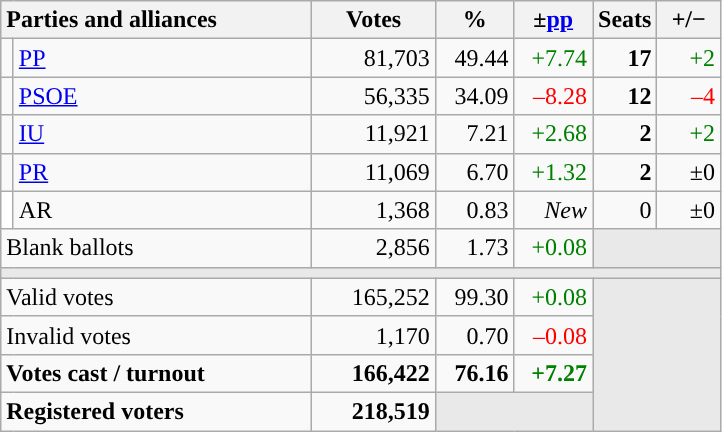<table class="wikitable" style="text-align:right;">
<tr>
<th style="text-align:left;" colspan="2" width="200">Parties and alliances</th>
<th width="75">Votes</th>
<th width="45">%</th>
<th width="45">±<a href='#'>pp</a></th>
<th width="35">Seats</th>
<th width="35">+/−</th>
</tr>
<tr>
<td width="1" style="color:inherit;background:"></td>
<td align="left"><a href='#'>PP</a></td>
<td>81,703</td>
<td>49.44</td>
<td style="color:green;">+7.74</td>
<td><strong>17</strong></td>
<td style="color:green;">+2</td>
</tr>
<tr>
<td style="color:inherit;background:"></td>
<td align="left"><a href='#'>PSOE</a></td>
<td>56,335</td>
<td>34.09</td>
<td style="color:red;">–8.28</td>
<td><strong>12</strong></td>
<td style="color:red;">–4</td>
</tr>
<tr>
<td style="color:inherit;background:"></td>
<td align="left"><a href='#'>IU</a></td>
<td>11,921</td>
<td>7.21</td>
<td style="color:green;">+2.68</td>
<td><strong>2</strong></td>
<td style="color:green;">+2</td>
</tr>
<tr>
<td style="color:inherit;background:"></td>
<td align="left"><a href='#'>PR</a></td>
<td>11,069</td>
<td>6.70</td>
<td style="color:green;">+1.32</td>
<td><strong>2</strong></td>
<td>±0</td>
</tr>
<tr>
<td bgcolor="white"></td>
<td align="left">AR</td>
<td>1,368</td>
<td>0.83</td>
<td><em>New</em></td>
<td>0</td>
<td>±0</td>
</tr>
<tr>
<td align="left" colspan="2">Blank ballots</td>
<td>2,856</td>
<td>1.73</td>
<td style="color:green;">+0.08</td>
<td bgcolor="#E9E9E9" colspan="2"></td>
</tr>
<tr>
<td colspan="7" bgcolor="#E9E9E9"></td>
</tr>
<tr>
<td align="left" colspan="2">Valid votes</td>
<td>165,252</td>
<td>99.30</td>
<td style="color:green;">+0.08</td>
<td bgcolor="#E9E9E9" colspan="2" rowspan="4"></td>
</tr>
<tr>
<td align="left" colspan="2">Invalid votes</td>
<td>1,170</td>
<td>0.70</td>
<td style="color:red;">–0.08</td>
</tr>
<tr style="font-weight:bold;">
<td align="left" colspan="2">Votes cast / turnout</td>
<td>166,422</td>
<td>76.16</td>
<td style="color:green;">+7.27</td>
</tr>
<tr style="font-weight:bold;">
<td align="left" colspan="2">Registered voters</td>
<td>218,519</td>
<td bgcolor="#E9E9E9" colspan="2"></td>
</tr>
</table>
